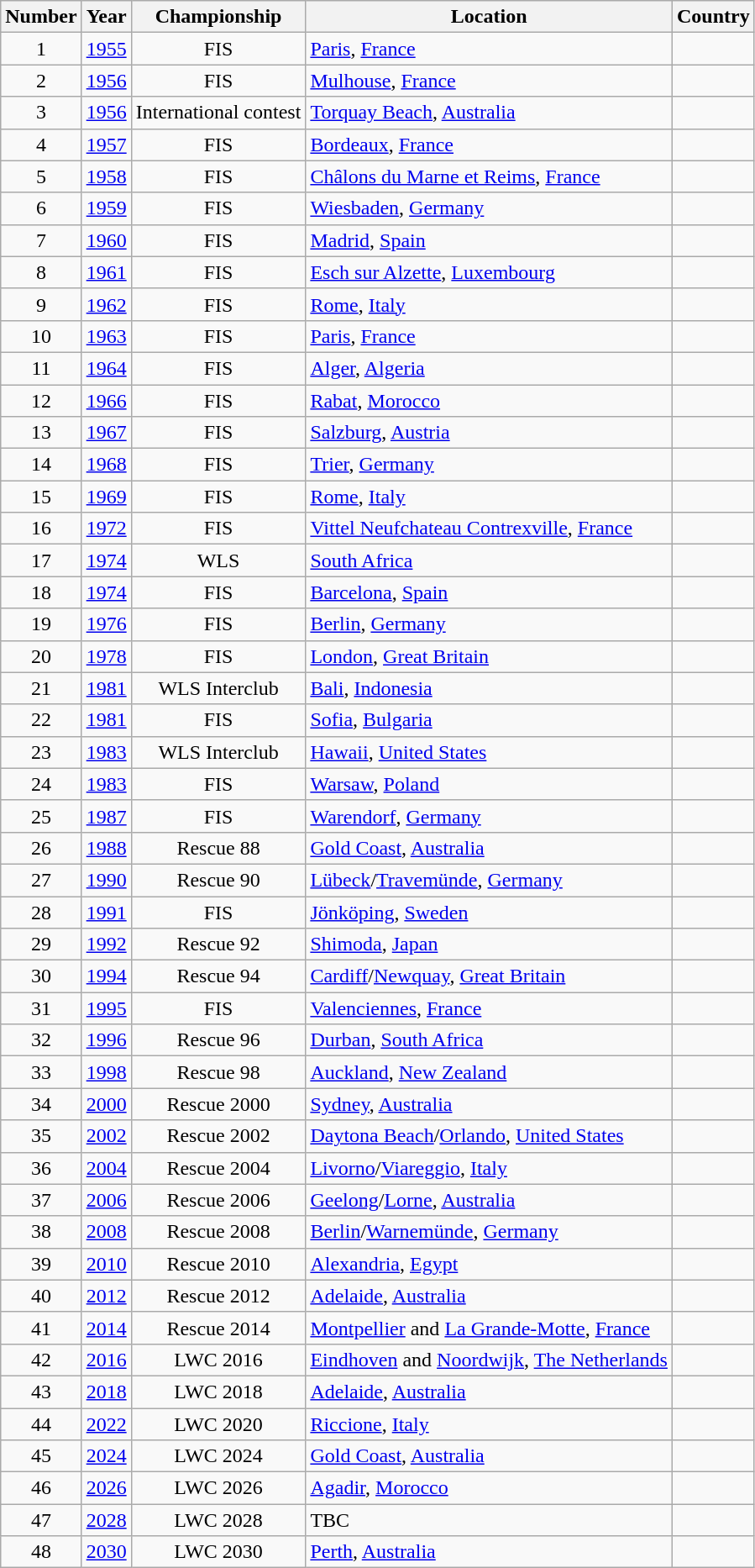<table class=wikitable>
<tr>
<th>Number</th>
<th>Year</th>
<th>Championship</th>
<th>Location</th>
<th>Country</th>
</tr>
<tr>
<td align=center>1</td>
<td align=center><a href='#'>1955</a></td>
<td align=center>FIS</td>
<td><a href='#'>Paris</a>, <a href='#'>France</a></td>
<td></td>
</tr>
<tr>
<td align=center>2</td>
<td align=center><a href='#'>1956</a></td>
<td align=center>FIS</td>
<td><a href='#'>Mulhouse</a>, <a href='#'>France</a></td>
<td></td>
</tr>
<tr>
<td align=center>3</td>
<td align=center><a href='#'>1956</a></td>
<td align=center>International contest</td>
<td><a href='#'>Torquay Beach</a>, <a href='#'>Australia</a></td>
<td></td>
</tr>
<tr>
<td align=center>4</td>
<td align=center><a href='#'>1957</a></td>
<td align=center>FIS</td>
<td><a href='#'>Bordeaux</a>, <a href='#'>France</a></td>
<td></td>
</tr>
<tr>
<td align=center>5</td>
<td align=center><a href='#'>1958</a></td>
<td align=center>FIS</td>
<td><a href='#'>Châlons du Marne et Reims</a>, <a href='#'>France</a></td>
<td></td>
</tr>
<tr>
<td align=center>6</td>
<td align=center><a href='#'>1959</a></td>
<td align=center>FIS</td>
<td><a href='#'>Wiesbaden</a>, <a href='#'>Germany</a></td>
<td></td>
</tr>
<tr>
<td align=center>7</td>
<td align=center><a href='#'>1960</a></td>
<td align=center>FIS</td>
<td><a href='#'>Madrid</a>, <a href='#'>Spain</a></td>
<td></td>
</tr>
<tr>
<td align=center>8</td>
<td align=center><a href='#'>1961</a></td>
<td align=center>FIS</td>
<td><a href='#'>Esch sur Alzette</a>, <a href='#'>Luxembourg</a></td>
<td></td>
</tr>
<tr>
<td align=center>9</td>
<td align=center><a href='#'>1962</a></td>
<td align=center>FIS</td>
<td><a href='#'>Rome</a>, <a href='#'>Italy</a></td>
<td></td>
</tr>
<tr>
<td align=center>10</td>
<td align=center><a href='#'>1963</a></td>
<td align=center>FIS</td>
<td><a href='#'>Paris</a>, <a href='#'>France</a></td>
<td></td>
</tr>
<tr>
<td align=center>11</td>
<td align=center><a href='#'>1964</a></td>
<td align=center>FIS</td>
<td><a href='#'>Alger</a>, <a href='#'>Algeria</a></td>
<td></td>
</tr>
<tr>
<td align=center>12</td>
<td align=center><a href='#'>1966</a></td>
<td align=center>FIS</td>
<td><a href='#'>Rabat</a>, <a href='#'>Morocco</a></td>
<td></td>
</tr>
<tr>
<td align=center>13</td>
<td align=center><a href='#'>1967</a></td>
<td align=center>FIS</td>
<td><a href='#'>Salzburg</a>, <a href='#'>Austria</a></td>
<td></td>
</tr>
<tr>
<td align=center>14</td>
<td align=center><a href='#'>1968</a></td>
<td align=center>FIS</td>
<td><a href='#'>Trier</a>, <a href='#'>Germany</a></td>
<td></td>
</tr>
<tr>
<td align=center>15</td>
<td align=center><a href='#'>1969</a></td>
<td align=center>FIS</td>
<td><a href='#'>Rome</a>, <a href='#'>Italy</a></td>
<td></td>
</tr>
<tr>
<td align=center>16</td>
<td align=center><a href='#'>1972</a></td>
<td align=center>FIS</td>
<td><a href='#'>Vittel Neufchateau Contrexville</a>, <a href='#'>France</a></td>
<td></td>
</tr>
<tr>
<td align=center>17</td>
<td align=center><a href='#'>1974</a></td>
<td align=center>WLS</td>
<td><a href='#'>South Africa</a></td>
<td></td>
</tr>
<tr>
<td align=center>18</td>
<td align=center><a href='#'>1974</a></td>
<td align=center>FIS</td>
<td><a href='#'>Barcelona</a>, <a href='#'>Spain</a></td>
<td></td>
</tr>
<tr>
<td align=center>19</td>
<td align=center><a href='#'>1976</a></td>
<td align=center>FIS</td>
<td><a href='#'>Berlin</a>, <a href='#'>Germany</a></td>
<td></td>
</tr>
<tr>
<td align=center>20</td>
<td align=center><a href='#'>1978</a></td>
<td align=center>FIS</td>
<td><a href='#'>London</a>, <a href='#'>Great Britain</a></td>
<td></td>
</tr>
<tr>
<td align=center>21</td>
<td align=center><a href='#'>1981</a></td>
<td align=center>WLS Interclub</td>
<td><a href='#'>Bali</a>, <a href='#'>Indonesia</a></td>
<td></td>
</tr>
<tr>
<td align=center>22</td>
<td align=center><a href='#'>1981</a></td>
<td align=center>FIS</td>
<td><a href='#'>Sofia</a>, <a href='#'>Bulgaria</a></td>
<td></td>
</tr>
<tr>
<td align=center>23</td>
<td align=center><a href='#'>1983</a></td>
<td align=center>WLS Interclub</td>
<td><a href='#'>Hawaii</a>, <a href='#'>United States</a></td>
<td></td>
</tr>
<tr>
<td align=center>24</td>
<td align=center><a href='#'>1983</a></td>
<td align=center>FIS</td>
<td><a href='#'>Warsaw</a>, <a href='#'>Poland</a></td>
<td></td>
</tr>
<tr>
<td align=center>25</td>
<td align=center><a href='#'>1987</a></td>
<td align=center>FIS</td>
<td><a href='#'>Warendorf</a>, <a href='#'>Germany</a></td>
<td></td>
</tr>
<tr>
<td align=center>26</td>
<td align=center><a href='#'>1988</a></td>
<td align=center>Rescue 88</td>
<td><a href='#'>Gold Coast</a>, <a href='#'>Australia</a></td>
<td></td>
</tr>
<tr>
<td align=center>27</td>
<td align=center><a href='#'>1990</a></td>
<td align=center>Rescue 90</td>
<td><a href='#'>Lübeck</a>/<a href='#'>Travemünde</a>, <a href='#'>Germany</a></td>
<td></td>
</tr>
<tr>
<td align=center>28</td>
<td align=center><a href='#'>1991</a></td>
<td align=center>FIS</td>
<td><a href='#'>Jönköping</a>, <a href='#'>Sweden</a></td>
<td></td>
</tr>
<tr>
<td align=center>29</td>
<td align=center><a href='#'>1992</a></td>
<td align=center>Rescue 92</td>
<td><a href='#'>Shimoda</a>, <a href='#'>Japan</a></td>
<td></td>
</tr>
<tr>
<td align=center>30</td>
<td align=center><a href='#'>1994</a></td>
<td align=center>Rescue 94</td>
<td><a href='#'>Cardiff</a>/<a href='#'>Newquay</a>, <a href='#'>Great Britain</a></td>
<td></td>
</tr>
<tr>
<td align=center>31</td>
<td align=center><a href='#'>1995</a></td>
<td align=center>FIS</td>
<td><a href='#'>Valenciennes</a>, <a href='#'>France</a></td>
<td></td>
</tr>
<tr>
<td align=center>32</td>
<td align=center><a href='#'>1996</a></td>
<td align=center>Rescue 96</td>
<td><a href='#'>Durban</a>, <a href='#'>South Africa</a></td>
<td></td>
</tr>
<tr>
<td align=center>33</td>
<td align=center><a href='#'>1998</a></td>
<td align=center>Rescue 98</td>
<td><a href='#'>Auckland</a>, <a href='#'>New Zealand</a></td>
<td></td>
</tr>
<tr>
<td align=center>34</td>
<td align=center><a href='#'>2000</a></td>
<td align=center>Rescue 2000</td>
<td><a href='#'>Sydney</a>, <a href='#'>Australia</a></td>
<td></td>
</tr>
<tr>
<td align=center>35</td>
<td align=center><a href='#'>2002</a></td>
<td align=center>Rescue 2002</td>
<td><a href='#'>Daytona Beach</a>/<a href='#'>Orlando</a>, <a href='#'>United States</a></td>
<td></td>
</tr>
<tr>
<td align=center>36</td>
<td align=center><a href='#'>2004</a></td>
<td align=center>Rescue 2004</td>
<td><a href='#'>Livorno</a>/<a href='#'>Viareggio</a>, <a href='#'>Italy</a></td>
<td></td>
</tr>
<tr>
<td align=center>37</td>
<td align=center><a href='#'>2006</a></td>
<td align=center>Rescue 2006</td>
<td><a href='#'>Geelong</a>/<a href='#'>Lorne</a>, <a href='#'>Australia</a></td>
<td></td>
</tr>
<tr>
<td align=center>38</td>
<td align=center><a href='#'>2008</a></td>
<td align=center>Rescue 2008</td>
<td><a href='#'>Berlin</a>/<a href='#'>Warnemünde</a>, <a href='#'>Germany</a></td>
<td></td>
</tr>
<tr>
<td align=center>39</td>
<td align=center><a href='#'>2010</a></td>
<td align=center>Rescue 2010</td>
<td><a href='#'>Alexandria</a>, <a href='#'>Egypt</a></td>
<td></td>
</tr>
<tr>
<td align=center>40</td>
<td><a href='#'>2012</a></td>
<td align=center>Rescue 2012</td>
<td><a href='#'>Adelaide</a>, <a href='#'>Australia</a></td>
<td></td>
</tr>
<tr>
<td align=center>41</td>
<td align=center><a href='#'>2014</a></td>
<td align=center>Rescue 2014</td>
<td><a href='#'>Montpellier</a> and <a href='#'>La Grande-Motte</a>, <a href='#'>France</a></td>
<td></td>
</tr>
<tr>
<td align=center>42</td>
<td align=center><a href='#'>2016</a></td>
<td align=center>LWC 2016</td>
<td><a href='#'>Eindhoven</a> and <a href='#'>Noordwijk</a>, <a href='#'>The Netherlands</a></td>
<td></td>
</tr>
<tr>
<td align=center>43</td>
<td align=center><a href='#'>2018</a></td>
<td align=center>LWC 2018</td>
<td><a href='#'>Adelaide</a>, <a href='#'>Australia</a></td>
<td></td>
</tr>
<tr>
<td align=center>44</td>
<td align=center><a href='#'>2022</a></td>
<td align=center>LWC 2020</td>
<td><a href='#'>Riccione</a>, <a href='#'>Italy</a></td>
<td></td>
</tr>
<tr>
<td align=center>45</td>
<td align=center><a href='#'>2024</a></td>
<td align=center>LWC 2024</td>
<td><a href='#'>Gold Coast</a>, <a href='#'>Australia</a></td>
<td></td>
</tr>
<tr>
<td align=center>46</td>
<td align=center><a href='#'>2026</a></td>
<td align=center>LWC 2026</td>
<td><a href='#'>Agadir</a>, <a href='#'>Morocco</a></td>
<td></td>
</tr>
<tr>
<td align=center>47</td>
<td align=center><a href='#'>2028</a></td>
<td align=center>LWC 2028</td>
<td>TBC</td>
<td></td>
</tr>
<tr>
<td align=center>48</td>
<td align=center><a href='#'>2030</a></td>
<td align=center>LWC 2030</td>
<td><a href='#'>Perth</a>, <a href='#'>Australia</a></td>
<td></td>
</tr>
</table>
